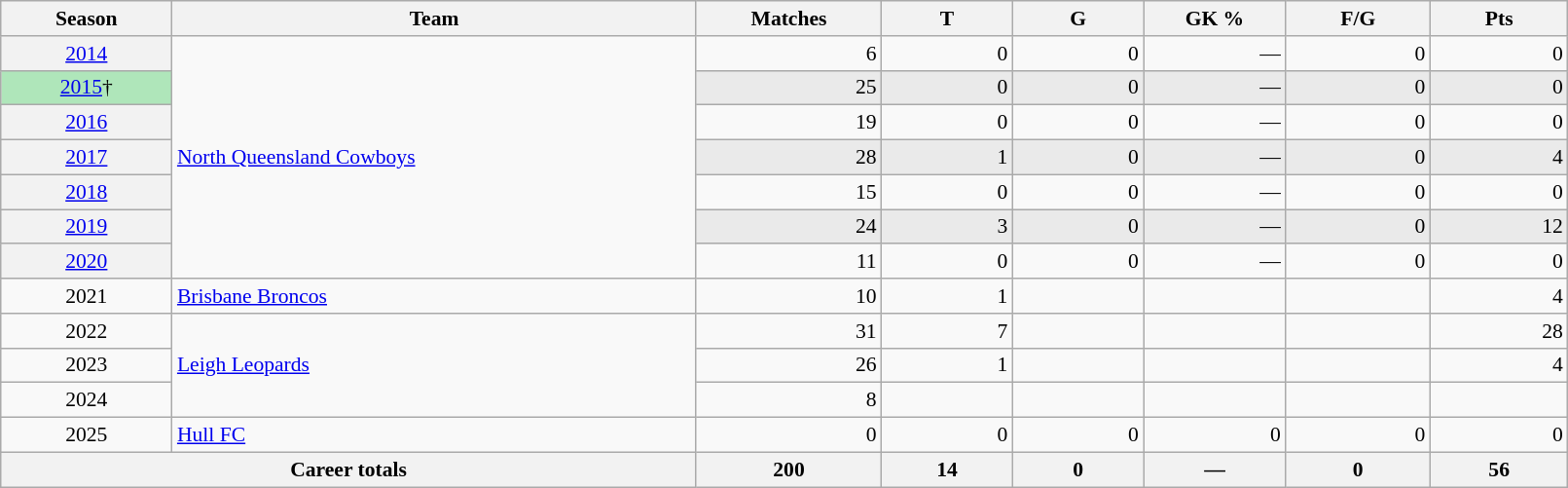<table class="wikitable sortable"  style="font-size:90%; text-align:center; width:85%;">
<tr>
<th width=2%>Season</th>
<th width=8%>Team</th>
<th width=2%>Matches</th>
<th width=2%>T</th>
<th width=2%>G</th>
<th width=2%>GK %</th>
<th width=2%>F/G</th>
<th width=2%>Pts</th>
</tr>
<tr>
<th scope="row" style="text-align:center; font-weight:normal"><a href='#'>2014</a></th>
<td rowspan="7" style="text-align:left;"> <a href='#'>North Queensland Cowboys</a></td>
<td align=right>6</td>
<td align=right>0</td>
<td align=right>0</td>
<td align=right>—</td>
<td align=right>0</td>
<td align=right>0</td>
</tr>
<tr style="background:#eaeaea;">
<th scope="row" style="text-align:center; font-weight:normal; background:#afe6ba;"><a href='#'>2015</a>†</th>
<td align=right>25</td>
<td align=right>0</td>
<td align=right>0</td>
<td align=right>—</td>
<td align=right>0</td>
<td align=right>0</td>
</tr>
<tr>
<th scope="row" style="text-align:center; font-weight:normal"><a href='#'>2016</a></th>
<td align=right>19</td>
<td align=right>0</td>
<td align=right>0</td>
<td align=right>—</td>
<td align=right>0</td>
<td align=right>0</td>
</tr>
<tr style="background:#eaeaea;">
<th scope="row" style="text-align:center; font-weight:normal"><a href='#'>2017</a></th>
<td align=right>28</td>
<td align=right>1</td>
<td align=right>0</td>
<td align=right>—</td>
<td align=right>0</td>
<td align=right>4</td>
</tr>
<tr>
<th scope="row" style="text-align:center; font-weight:normal"><a href='#'>2018</a></th>
<td align=right>15</td>
<td align=right>0</td>
<td align=right>0</td>
<td align=right>—</td>
<td align=right>0</td>
<td align=right>0</td>
</tr>
<tr style="background:#eaeaea;">
<th scope="row" style="text-align:center; font-weight:normal"><a href='#'>2019</a></th>
<td align=right>24</td>
<td align=right>3</td>
<td align=right>0</td>
<td align=right>—</td>
<td align=right>0</td>
<td align=right>12</td>
</tr>
<tr>
<th scope="row" style="text-align:center; font-weight:normal"><a href='#'>2020</a></th>
<td align=right>11</td>
<td align=right>0</td>
<td align=right>0</td>
<td align=right>—</td>
<td align=right>0</td>
<td align=right>0</td>
</tr>
<tr>
<td align="center">2021</td>
<td align="left"> <a href='#'>Brisbane Broncos</a></td>
<td align="right">10</td>
<td align=right>1</td>
<td align=right></td>
<td align=right></td>
<td align=right></td>
<td align=right>4</td>
</tr>
<tr>
<td align="center">2022</td>
<td rowspan="3" align="left"> <a href='#'>Leigh Leopards</a></td>
<td align="right">31</td>
<td align=right>7</td>
<td align=right></td>
<td align=right></td>
<td align=right></td>
<td align=right>28</td>
</tr>
<tr>
<td align="center">2023</td>
<td align="right">26</td>
<td align=right>1</td>
<td align=right></td>
<td align=right></td>
<td align=right></td>
<td align=right>4</td>
</tr>
<tr>
<td align="center">2024</td>
<td align="right">8</td>
<td align=right></td>
<td align=right></td>
<td align=right></td>
<td align=right></td>
<td align=right></td>
</tr>
<tr>
<td align="center">2025</td>
<td align="left"> <a href='#'>Hull FC</a></td>
<td align="right">0</td>
<td align=right>0</td>
<td align=right>0</td>
<td align=right>0</td>
<td align=right>0</td>
<td align=right>0</td>
</tr>
<tr class="sortbottom">
<th colspan="2"><strong>Career totals</strong></th>
<th align=right><strong>200</strong></th>
<th align=right><strong>14</strong></th>
<th align=right><strong>0</strong></th>
<th align=right><strong>—</strong></th>
<th align=right><strong>0</strong></th>
<th align=right><strong>56</strong></th>
</tr>
</table>
